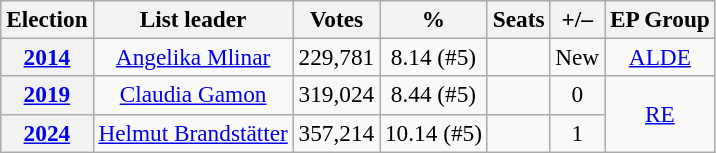<table class="wikitable" style="font-size:97%; text-align:center;">
<tr>
<th>Election</th>
<th>List leader</th>
<th>Votes</th>
<th>%</th>
<th>Seats</th>
<th>+/–</th>
<th>EP Group</th>
</tr>
<tr>
<th><a href='#'>2014</a></th>
<td><a href='#'>Angelika Mlinar</a></td>
<td>229,781</td>
<td>8.14 (#5)</td>
<td></td>
<td>New</td>
<td><a href='#'>ALDE</a></td>
</tr>
<tr>
<th><a href='#'>2019</a></th>
<td><a href='#'>Claudia Gamon</a></td>
<td>319,024</td>
<td>8.44 (#5)</td>
<td></td>
<td> 0</td>
<td rowspan=2><a href='#'>RE</a></td>
</tr>
<tr>
<th><a href='#'>2024</a></th>
<td><a href='#'>Helmut Brandstätter</a></td>
<td>357,214</td>
<td>10.14 (#5)</td>
<td></td>
<td> 1</td>
</tr>
</table>
